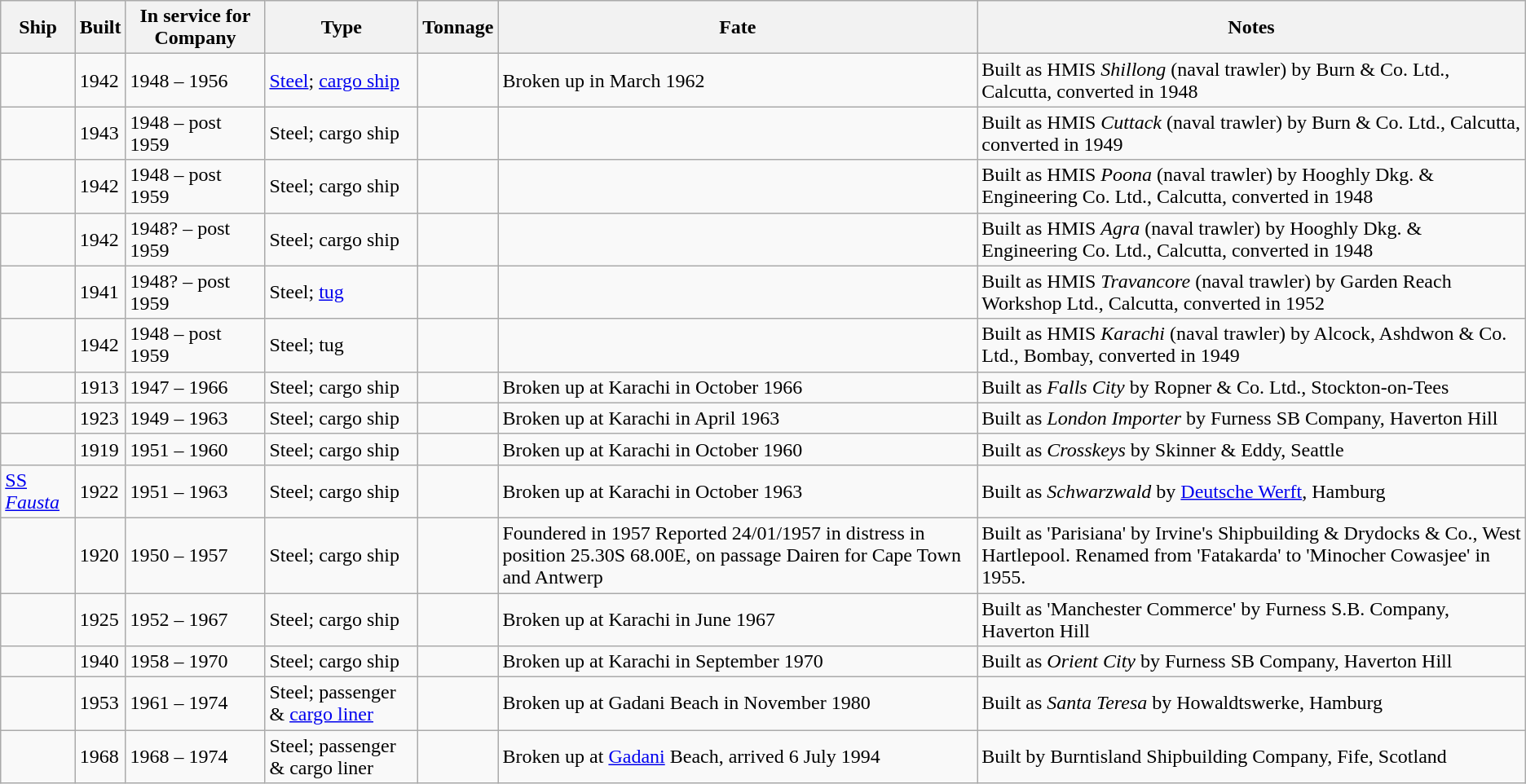<table class="wikitable">
<tr>
<th>Ship</th>
<th>Built</th>
<th>In service for Company</th>
<th>Type</th>
<th>Tonnage</th>
<th>Fate</th>
<th>Notes</th>
</tr>
<tr>
<td></td>
<td>1942</td>
<td>1948 – 1956</td>
<td><a href='#'>Steel</a>; <a href='#'>cargo ship</a></td>
<td></td>
<td>Broken up in March 1962</td>
<td>Built as HMIS <em>Shillong</em> (naval trawler) by Burn & Co. Ltd., Calcutta, converted in 1948</td>
</tr>
<tr>
<td></td>
<td>1943</td>
<td>1948 – post 1959</td>
<td>Steel; cargo ship</td>
<td></td>
<td></td>
<td>Built as HMIS <em>Cuttack</em> (naval trawler) by Burn & Co. Ltd., Calcutta, converted in 1949</td>
</tr>
<tr>
<td></td>
<td>1942</td>
<td>1948 – post 1959</td>
<td>Steel; cargo ship</td>
<td></td>
<td></td>
<td>Built as HMIS <em>Poona</em> (naval trawler) by Hooghly Dkg. & Engineering Co. Ltd., Calcutta, converted in 1948</td>
</tr>
<tr>
<td></td>
<td>1942</td>
<td>1948? – post 1959</td>
<td>Steel; cargo ship</td>
<td></td>
<td></td>
<td>Built as HMIS <em>Agra</em> (naval trawler) by Hooghly Dkg. & Engineering Co. Ltd., Calcutta, converted in 1948</td>
</tr>
<tr>
<td></td>
<td>1941</td>
<td>1948? – post 1959</td>
<td>Steel; <a href='#'>tug</a></td>
<td></td>
<td></td>
<td>Built as HMIS <em>Travancore</em> (naval trawler) by Garden Reach Workshop Ltd., Calcutta, converted in 1952</td>
</tr>
<tr>
<td></td>
<td>1942</td>
<td>1948 – post 1959</td>
<td>Steel; tug</td>
<td></td>
<td></td>
<td>Built as HMIS <em>Karachi</em> (naval trawler) by Alcock, Ashdwon & Co. Ltd., Bombay, converted in 1949</td>
</tr>
<tr>
<td></td>
<td>1913</td>
<td>1947 – 1966</td>
<td>Steel; cargo ship</td>
<td></td>
<td>Broken up at Karachi in October 1966</td>
<td>Built as <em>Falls City</em> by Ropner & Co. Ltd., Stockton-on-Tees</td>
</tr>
<tr>
<td></td>
<td>1923</td>
<td>1949 – 1963</td>
<td>Steel; cargo ship</td>
<td></td>
<td>Broken up at Karachi in April 1963</td>
<td>Built as <em>London Importer</em> by Furness SB Company, Haverton Hill</td>
</tr>
<tr>
<td></td>
<td>1919</td>
<td>1951 – 1960</td>
<td>Steel; cargo ship</td>
<td></td>
<td>Broken up at Karachi in October 1960</td>
<td>Built as <em>Crosskeys</em> by Skinner & Eddy, Seattle</td>
</tr>
<tr>
<td><a href='#'>SS <em>Fausta</em></a></td>
<td>1922</td>
<td>1951 – 1963</td>
<td>Steel; cargo ship</td>
<td></td>
<td>Broken up at Karachi in October 1963</td>
<td>Built as <em>Schwarzwald</em> by <a href='#'>Deutsche Werft</a>, Hamburg</td>
</tr>
<tr>
<td></td>
<td>1920</td>
<td>1950 – 1957</td>
<td>Steel; cargo ship</td>
<td></td>
<td>Foundered in 1957 Reported 24/01/1957 in distress in position 25.30S 68.00E, on passage Dairen for Cape Town and Antwerp</td>
<td>Built as 'Parisiana' by Irvine's Shipbuilding & Drydocks & Co., West Hartlepool. Renamed from 'Fatakarda' to 'Minocher Cowasjee' in 1955.</td>
</tr>
<tr>
<td></td>
<td>1925</td>
<td>1952 – 1967</td>
<td>Steel; cargo ship</td>
<td></td>
<td>Broken up at Karachi in June 1967</td>
<td>Built as 'Manchester Commerce' by Furness S.B. Company, Haverton Hill</td>
</tr>
<tr>
<td></td>
<td>1940</td>
<td>1958 – 1970</td>
<td>Steel; cargo ship</td>
<td></td>
<td>Broken up at Karachi in September 1970</td>
<td>Built as <em>Orient City</em> by Furness SB Company, Haverton Hill</td>
</tr>
<tr>
<td></td>
<td>1953</td>
<td>1961 – 1974</td>
<td>Steel; passenger & <a href='#'>cargo liner</a></td>
<td></td>
<td>Broken up at Gadani Beach in November 1980</td>
<td>Built as <em>Santa Teresa</em> by Howaldtswerke, Hamburg</td>
</tr>
<tr>
<td></td>
<td>1968</td>
<td>1968 – 1974</td>
<td>Steel; passenger & cargo liner</td>
<td></td>
<td>Broken up at <a href='#'>Gadani</a> Beach, arrived 6 July 1994</td>
<td>Built by Burntisland Shipbuilding Company, Fife, Scotland</td>
</tr>
</table>
